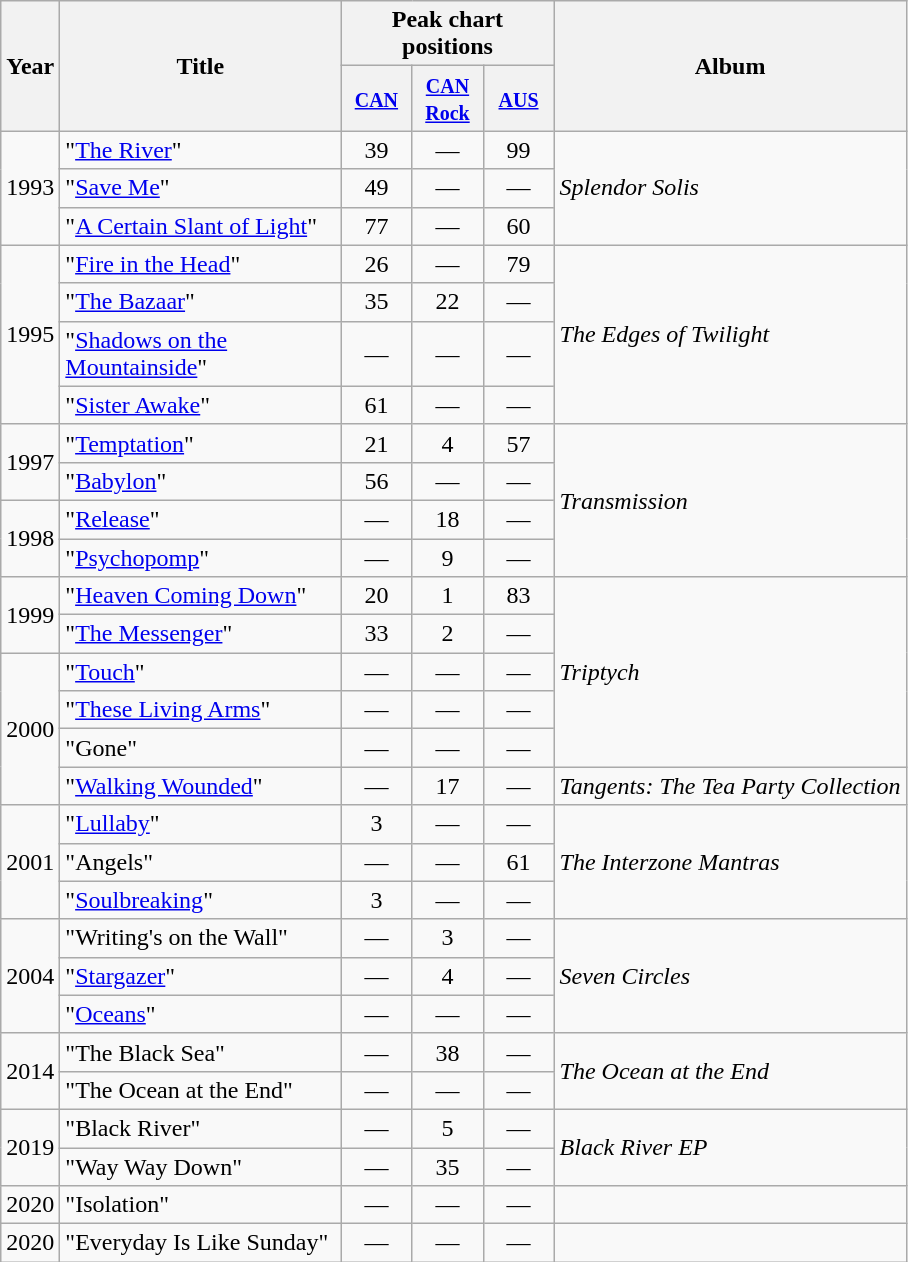<table class="wikitable">
<tr>
<th rowspan="2">Year</th>
<th rowspan="2" width="180">Title</th>
<th colspan="3">Peak chart positions</th>
<th rowspan="2">Album</th>
</tr>
<tr>
<th width="40"><small><a href='#'>CAN</a></small><br></th>
<th width="40"><small><a href='#'>CAN <br>Rock</a></small><br> </th>
<th width="40"><small><a href='#'>AUS</a></small><br></th>
</tr>
<tr>
<td rowspan=3>1993</td>
<td>"<a href='#'>The River</a>"</td>
<td align="center">39</td>
<td align="center">—</td>
<td align="center">99</td>
<td rowspan=3><em>Splendor Solis</em></td>
</tr>
<tr>
<td>"<a href='#'>Save Me</a>"</td>
<td align="center">49</td>
<td align="center">—</td>
<td align="center">—</td>
</tr>
<tr>
<td>"<a href='#'>A Certain Slant of Light</a>"</td>
<td align="center">77</td>
<td align="center">—</td>
<td align="center">60</td>
</tr>
<tr>
<td rowspan=4>1995</td>
<td>"<a href='#'>Fire in the Head</a>"</td>
<td align="center">26</td>
<td align="center">—</td>
<td align="center">79</td>
<td rowspan=4><em>The Edges of Twilight</em></td>
</tr>
<tr>
<td>"<a href='#'>The Bazaar</a>"</td>
<td align="center">35</td>
<td align="center">22</td>
<td align="center">—</td>
</tr>
<tr>
<td>"<a href='#'>Shadows on the Mountainside</a>"</td>
<td align="center">—</td>
<td align="center">—</td>
<td align="center">—</td>
</tr>
<tr>
<td>"<a href='#'>Sister Awake</a>"</td>
<td align="center">61</td>
<td align="center">—</td>
<td align="center">—</td>
</tr>
<tr>
<td rowspan=2>1997</td>
<td>"<a href='#'>Temptation</a>"</td>
<td align="center">21</td>
<td align="center">4</td>
<td align="center">57</td>
<td rowspan=4><em>Transmission</em></td>
</tr>
<tr>
<td>"<a href='#'>Babylon</a>"</td>
<td align="center">56</td>
<td align="center">—</td>
<td align="center">—</td>
</tr>
<tr>
<td rowspan=2>1998</td>
<td>"<a href='#'>Release</a>"</td>
<td align="center">—</td>
<td align="center">18</td>
<td align="center">—</td>
</tr>
<tr>
<td>"<a href='#'>Psychopomp</a>"</td>
<td align="center">—</td>
<td align="center">9</td>
<td align="center">—</td>
</tr>
<tr>
<td rowspan=2>1999</td>
<td>"<a href='#'>Heaven Coming Down</a>"</td>
<td align="center">20</td>
<td align="center">1</td>
<td align="center">83</td>
<td rowspan=5><em>Triptych</em></td>
</tr>
<tr>
<td>"<a href='#'>The Messenger</a>"</td>
<td align="center">33</td>
<td align="center">2</td>
<td align="center">—</td>
</tr>
<tr>
<td rowspan=4>2000</td>
<td>"<a href='#'>Touch</a>"</td>
<td align="center">—</td>
<td align="center">—</td>
<td align="center">—</td>
</tr>
<tr>
<td>"<a href='#'>These Living Arms</a>"</td>
<td align="center">—</td>
<td align="center">—</td>
<td align="center">—</td>
</tr>
<tr>
<td>"Gone"</td>
<td align="center">—</td>
<td align="center">—</td>
<td align="center">—</td>
</tr>
<tr>
<td>"<a href='#'>Walking Wounded</a>"</td>
<td align="center">—</td>
<td align="center">17</td>
<td align="center">—</td>
<td rowspan=1><em>Tangents: The Tea Party Collection</em></td>
</tr>
<tr>
<td rowspan=3>2001</td>
<td>"<a href='#'>Lullaby</a>"</td>
<td align="center">3</td>
<td align="center">—</td>
<td align="center">—</td>
<td rowspan=3><em>The Interzone Mantras</em></td>
</tr>
<tr>
<td>"Angels"</td>
<td align="center">—</td>
<td align="center">—</td>
<td align="center">61</td>
</tr>
<tr>
<td>"<a href='#'>Soulbreaking</a>"</td>
<td align="center">3</td>
<td align="center">—</td>
<td align="center">—</td>
</tr>
<tr>
<td rowspan=3>2004</td>
<td>"Writing's on the Wall"</td>
<td align="center">—</td>
<td align="center">3</td>
<td align="center">—</td>
<td rowspan=3><em>Seven Circles</em></td>
</tr>
<tr>
<td>"<a href='#'>Stargazer</a>"</td>
<td align="center">—</td>
<td align="center">4</td>
<td align="center">—</td>
</tr>
<tr>
<td>"<a href='#'>Oceans</a>"</td>
<td align="center">—</td>
<td align="center">—</td>
<td align="center">—</td>
</tr>
<tr>
<td rowspan=2>2014</td>
<td>"The Black Sea"</td>
<td align="center">—</td>
<td align="center">38</td>
<td align="center">—</td>
<td rowspan=2><em>The Ocean at the End</em></td>
</tr>
<tr>
<td>"The Ocean at the End"</td>
<td align="center">—</td>
<td align="center">—</td>
<td align="center">—</td>
</tr>
<tr>
<td rowspan=2>2019</td>
<td>"Black River"</td>
<td align="center">—</td>
<td align="center">5</td>
<td align="center">—</td>
<td rowspan=2><em>Black River EP</em></td>
</tr>
<tr>
<td>"Way Way Down"</td>
<td align="center">—</td>
<td align="center">35</td>
<td align="center">—</td>
</tr>
<tr>
<td>2020</td>
<td>"Isolation"</td>
<td align="center">—</td>
<td align="center">—</td>
<td align="center">—</td>
</tr>
<tr>
<td>2020</td>
<td>"Everyday Is Like Sunday"</td>
<td align="center">—</td>
<td align="center">—</td>
<td align="center">—</td>
<td></td>
</tr>
</table>
